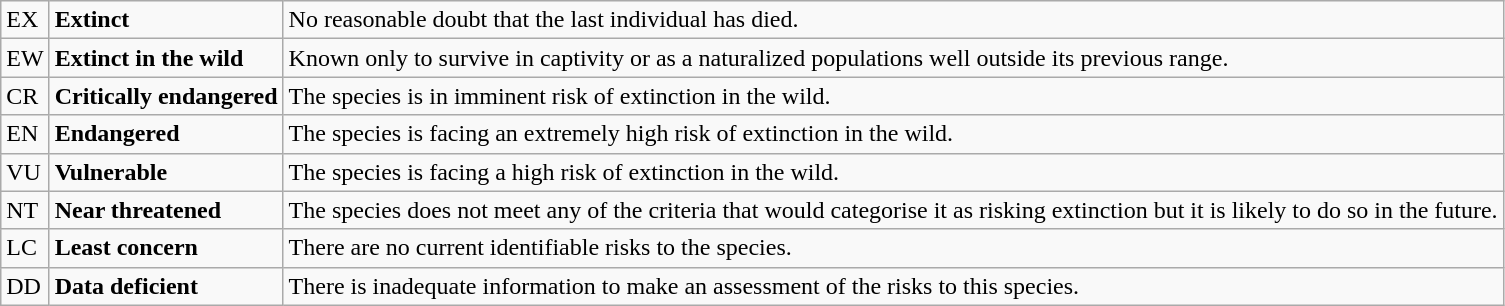<table class="wikitable" style="text-align:left">
<tr>
<td>EX</td>
<td><strong>Extinct</strong></td>
<td>No reasonable doubt that the last individual has died.</td>
</tr>
<tr>
<td>EW</td>
<td><strong>Extinct in the wild</strong></td>
<td>Known only to survive in captivity or as a naturalized populations well outside its previous range.</td>
</tr>
<tr>
<td>CR</td>
<td><strong>Critically endangered</strong></td>
<td>The species is in imminent risk of extinction in the wild.</td>
</tr>
<tr>
<td>EN</td>
<td><strong>Endangered</strong></td>
<td>The species is facing an extremely high risk of extinction in the wild.</td>
</tr>
<tr>
<td>VU</td>
<td><strong>Vulnerable</strong></td>
<td>The species is facing a high risk of extinction in the wild.</td>
</tr>
<tr>
<td>NT</td>
<td><strong>Near threatened</strong></td>
<td>The species does not meet any of the criteria that would categorise it as risking extinction but it is likely to do so in the future.</td>
</tr>
<tr>
<td>LC</td>
<td><strong>Least concern</strong></td>
<td>There are no current identifiable risks to the species.</td>
</tr>
<tr>
<td>DD</td>
<td><strong>Data deficient</strong></td>
<td>There is inadequate information to make an assessment of the risks to this species.</td>
</tr>
</table>
